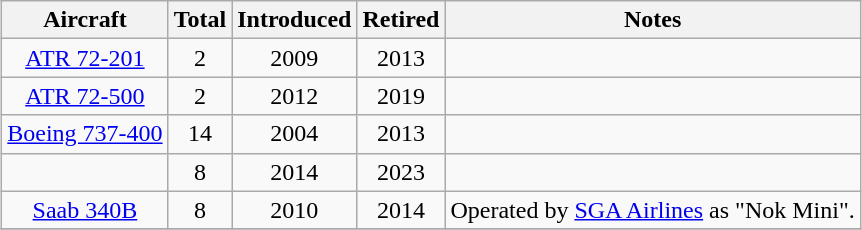<table class="wikitable" style="margin:0.5em auto; text-align:center">
<tr>
<th>Aircraft</th>
<th>Total</th>
<th>Introduced</th>
<th>Retired</th>
<th>Notes</th>
</tr>
<tr>
<td><a href='#'>ATR 72-201</a></td>
<td>2</td>
<td>2009</td>
<td>2013</td>
<td></td>
</tr>
<tr>
<td><a href='#'>ATR 72-500</a></td>
<td>2</td>
<td>2012</td>
<td>2019</td>
<td></td>
</tr>
<tr>
<td><a href='#'>Boeing 737-400</a></td>
<td>14</td>
<td>2004</td>
<td>2013</td>
<td></td>
</tr>
<tr>
<td></td>
<td>8</td>
<td>2014</td>
<td>2023</td>
<td></td>
</tr>
<tr>
<td><a href='#'>Saab 340B</a></td>
<td>8</td>
<td>2010</td>
<td>2014</td>
<td>Operated by <a href='#'>SGA Airlines</a> as "Nok Mini".</td>
</tr>
<tr>
</tr>
</table>
